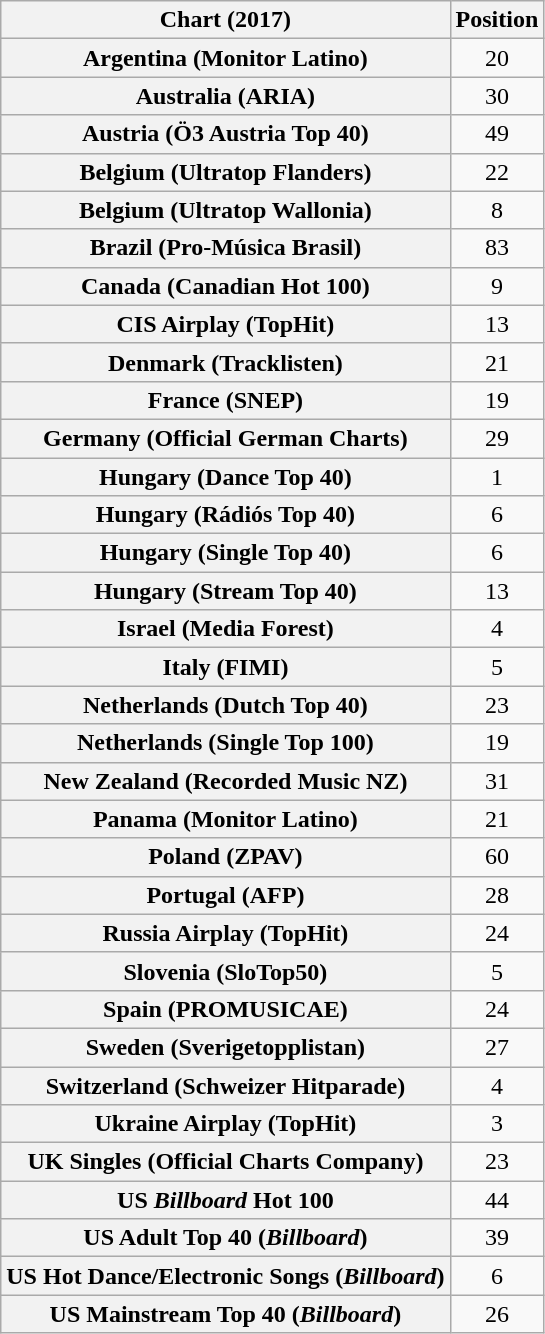<table class="wikitable sortable plainrowheaders" style="text-align:center">
<tr>
<th scope="col">Chart (2017)</th>
<th scope="col">Position</th>
</tr>
<tr>
<th scope="row">Argentina (Monitor Latino)</th>
<td>20</td>
</tr>
<tr>
<th scope="row">Australia (ARIA)</th>
<td>30</td>
</tr>
<tr>
<th scope="row">Austria (Ö3 Austria Top 40)</th>
<td>49</td>
</tr>
<tr>
<th scope="row">Belgium (Ultratop Flanders)</th>
<td>22</td>
</tr>
<tr>
<th scope="row">Belgium (Ultratop Wallonia)</th>
<td>8</td>
</tr>
<tr>
<th scope="row">Brazil (Pro-Música Brasil)</th>
<td>83</td>
</tr>
<tr>
<th scope="row">Canada (Canadian Hot 100)</th>
<td>9</td>
</tr>
<tr>
<th scope="row">CIS Airplay (TopHit)</th>
<td>13</td>
</tr>
<tr>
<th scope="row">Denmark (Tracklisten)</th>
<td>21</td>
</tr>
<tr>
<th scope="row">France (SNEP)</th>
<td>19</td>
</tr>
<tr>
<th scope="row">Germany (Official German Charts)</th>
<td>29</td>
</tr>
<tr>
<th scope="row">Hungary (Dance Top 40)</th>
<td>1</td>
</tr>
<tr>
<th scope="row">Hungary (Rádiós Top 40)</th>
<td>6</td>
</tr>
<tr>
<th scope="row">Hungary (Single Top 40)</th>
<td>6</td>
</tr>
<tr>
<th scope="row">Hungary (Stream Top 40)</th>
<td>13</td>
</tr>
<tr>
<th scope="row">Israel (Media Forest)</th>
<td>4</td>
</tr>
<tr>
<th scope="row">Italy (FIMI)</th>
<td>5</td>
</tr>
<tr>
<th scope="row">Netherlands (Dutch Top 40)</th>
<td>23</td>
</tr>
<tr>
<th scope="row">Netherlands (Single Top 100)</th>
<td>19</td>
</tr>
<tr>
<th scope="row">New Zealand (Recorded Music NZ)</th>
<td>31</td>
</tr>
<tr>
<th scope="row">Panama (Monitor Latino)</th>
<td>21</td>
</tr>
<tr>
<th scope="row">Poland (ZPAV)</th>
<td>60</td>
</tr>
<tr>
<th scope="row">Portugal (AFP)</th>
<td>28</td>
</tr>
<tr>
<th scope="row">Russia Airplay (TopHit)</th>
<td>24</td>
</tr>
<tr>
<th scope="row">Slovenia (SloTop50)</th>
<td>5</td>
</tr>
<tr>
<th scope="row">Spain (PROMUSICAE)</th>
<td>24</td>
</tr>
<tr>
<th scope="row">Sweden (Sverigetopplistan)</th>
<td>27</td>
</tr>
<tr>
<th scope="row">Switzerland (Schweizer Hitparade)</th>
<td>4</td>
</tr>
<tr>
<th scope="row">Ukraine Airplay (TopHit)</th>
<td>3</td>
</tr>
<tr>
<th scope="row">UK Singles (Official Charts Company)</th>
<td>23</td>
</tr>
<tr>
<th scope="row">US <em>Billboard</em> Hot 100</th>
<td>44</td>
</tr>
<tr>
<th scope="row">US Adult Top 40 (<em>Billboard</em>)</th>
<td>39</td>
</tr>
<tr>
<th scope="row">US Hot Dance/Electronic Songs (<em>Billboard</em>)</th>
<td>6</td>
</tr>
<tr>
<th scope="row">US Mainstream Top 40 (<em>Billboard</em>)</th>
<td>26</td>
</tr>
</table>
